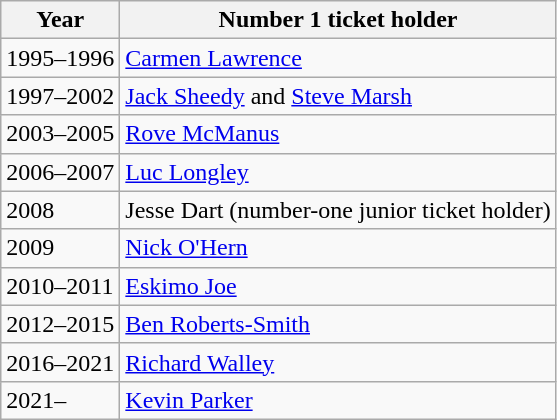<table class="wikitable">
<tr>
<th>Year</th>
<th>Number 1 ticket holder</th>
</tr>
<tr>
<td>1995–1996</td>
<td><a href='#'>Carmen Lawrence</a></td>
</tr>
<tr>
<td>1997–2002</td>
<td><a href='#'>Jack Sheedy</a> and <a href='#'>Steve Marsh</a></td>
</tr>
<tr>
<td>2003–2005</td>
<td><a href='#'>Rove McManus</a></td>
</tr>
<tr>
<td>2006–2007</td>
<td><a href='#'>Luc Longley</a></td>
</tr>
<tr>
<td>2008</td>
<td>Jesse Dart (number-one junior ticket holder)</td>
</tr>
<tr>
<td>2009</td>
<td><a href='#'>Nick O'Hern</a></td>
</tr>
<tr>
<td>2010–2011</td>
<td><a href='#'>Eskimo Joe</a></td>
</tr>
<tr>
<td>2012–2015</td>
<td><a href='#'>Ben Roberts-Smith</a></td>
</tr>
<tr>
<td>2016–2021</td>
<td><a href='#'>Richard Walley</a></td>
</tr>
<tr>
<td>2021–</td>
<td><a href='#'>Kevin Parker</a></td>
</tr>
</table>
